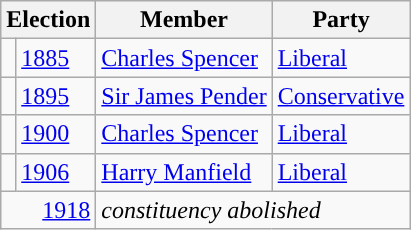<table class="wikitable">
<tr>
<th colspan="2">Election</th>
<th>Member</th>
<th>Party</th>
</tr>
<tr>
<td style="color:inherit;background-color: "></td>
<td><a href='#'>1885</a></td>
<td><a href='#'>Charles Spencer</a></td>
<td><a href='#'>Liberal</a></td>
</tr>
<tr>
<td style="color:inherit;background-color: "></td>
<td><a href='#'>1895</a></td>
<td><a href='#'>Sir James Pender</a></td>
<td><a href='#'>Conservative</a></td>
</tr>
<tr>
<td style="color:inherit;background-color: "></td>
<td><a href='#'>1900</a></td>
<td><a href='#'>Charles Spencer</a></td>
<td><a href='#'>Liberal</a></td>
</tr>
<tr>
<td style="color:inherit;background-color: "></td>
<td><a href='#'>1906</a></td>
<td><a href='#'>Harry Manfield</a></td>
<td><a href='#'>Liberal</a></td>
</tr>
<tr>
<td colspan="2" align="right"><a href='#'>1918</a></td>
<td colspan="2"><em>constituency abolished</em></td>
</tr>
</table>
